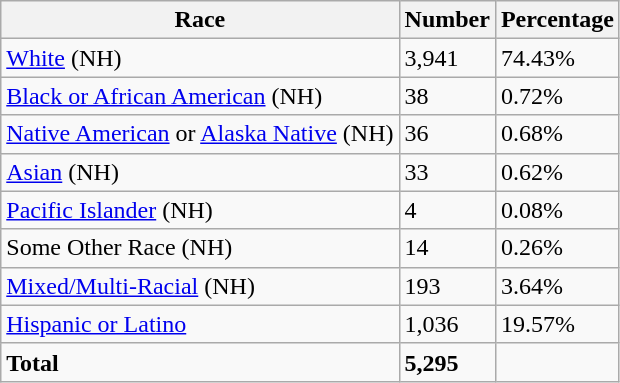<table class="wikitable">
<tr>
<th>Race</th>
<th>Number</th>
<th>Percentage</th>
</tr>
<tr>
<td><a href='#'>White</a> (NH)</td>
<td>3,941</td>
<td>74.43%</td>
</tr>
<tr>
<td><a href='#'>Black or African American</a> (NH)</td>
<td>38</td>
<td>0.72%</td>
</tr>
<tr>
<td><a href='#'>Native American</a> or <a href='#'>Alaska Native</a> (NH)</td>
<td>36</td>
<td>0.68%</td>
</tr>
<tr>
<td><a href='#'>Asian</a> (NH)</td>
<td>33</td>
<td>0.62%</td>
</tr>
<tr>
<td><a href='#'>Pacific Islander</a> (NH)</td>
<td>4</td>
<td>0.08%</td>
</tr>
<tr>
<td>Some Other Race (NH)</td>
<td>14</td>
<td>0.26%</td>
</tr>
<tr>
<td><a href='#'>Mixed/Multi-Racial</a> (NH)</td>
<td>193</td>
<td>3.64%</td>
</tr>
<tr>
<td><a href='#'>Hispanic or Latino</a></td>
<td>1,036</td>
<td>19.57%</td>
</tr>
<tr>
<td><strong>Total</strong></td>
<td><strong>5,295</strong></td>
<td></td>
</tr>
</table>
